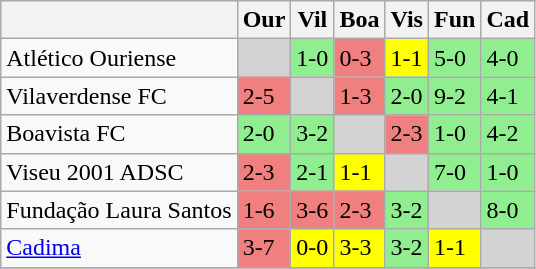<table class="wikitable">
<tr>
<th></th>
<th>Our</th>
<th>Vil</th>
<th>Boa</th>
<th>Vis</th>
<th>Fun</th>
<th>Cad</th>
</tr>
<tr>
<td>Atlético Ouriense</td>
<td bgcolor=lightgrey></td>
<td bgcolor=lightgreen>1-0</td>
<td bgcolor=lightcoral>0-3</td>
<td bgcolor=yellow>1-1</td>
<td bgcolor=lightgreen>5-0</td>
<td bgcolor=lightgreen>4-0</td>
</tr>
<tr>
<td>Vilaverdense FC</td>
<td bgcolor=lightcoral>2-5</td>
<td bgcolor=lightgrey></td>
<td bgcolor=lightcoral>1-3</td>
<td bgcolor=lightgreen>2-0</td>
<td bgcolor=lightgreen>9-2</td>
<td bgcolor=lightgreen>4-1</td>
</tr>
<tr>
<td>Boavista FC</td>
<td bgcolor=lightgreen>2-0</td>
<td bgcolor=lightgreen>3-2</td>
<td bgcolor=lightgrey></td>
<td bgcolor=lightcoral>2-3</td>
<td bgcolor=lightgreen>1-0</td>
<td bgcolor=lightgreen>4-2</td>
</tr>
<tr>
<td>Viseu 2001 ADSC</td>
<td bgcolor=lightcoral>2-3</td>
<td bgcolor=lightgreen>2-1</td>
<td bgcolor=yellow>1-1</td>
<td bgcolor=lightgrey></td>
<td bgcolor=lightgreen>7-0</td>
<td bgcolor=lightgreen>1-0</td>
</tr>
<tr>
<td>Fundação Laura Santos</td>
<td bgcolor=lightcoral>1-6</td>
<td bgcolor=lightcoral>3-6</td>
<td bgcolor=lightcoral>2-3</td>
<td bgcolor=lightgreen>3-2</td>
<td bgcolor=lightgrey></td>
<td bgcolor=lightgreen>8-0</td>
</tr>
<tr>
<td><a href='#'>Cadima</a></td>
<td bgcolor=lightcoral>3-7</td>
<td bgcolor=yellow>0-0</td>
<td bgcolor=yellow>3-3</td>
<td bgcolor=lightgreen>3-2</td>
<td bgcolor=yellow>1-1</td>
<td bgcolor=lightgrey></td>
</tr>
<tr>
</tr>
</table>
